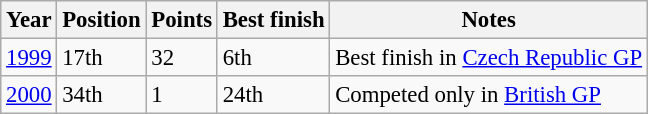<table class="wikitable" style="font-size: 95%;">
<tr>
<th>Year</th>
<th>Position</th>
<th>Points</th>
<th>Best finish</th>
<th>Notes</th>
</tr>
<tr>
<td><a href='#'>1999</a></td>
<td>17th</td>
<td>32</td>
<td>6th</td>
<td>Best finish in <a href='#'>Czech Republic GP</a></td>
</tr>
<tr>
<td><a href='#'>2000</a></td>
<td>34th</td>
<td>1</td>
<td>24th</td>
<td>Competed only in <a href='#'>British GP</a></td>
</tr>
</table>
